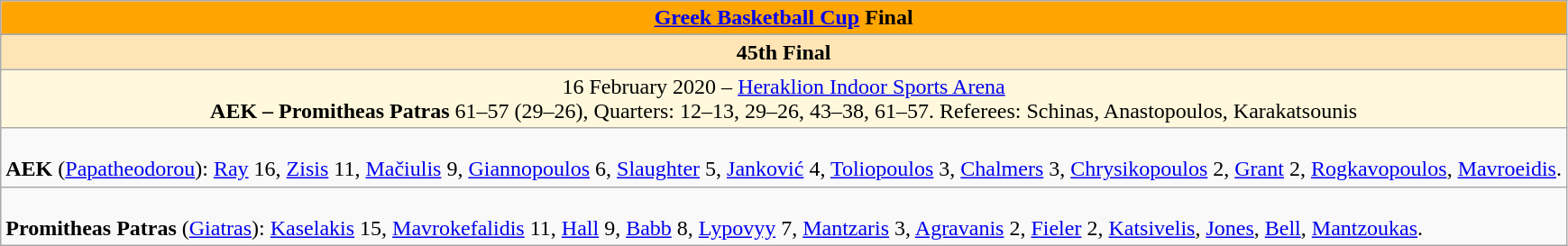<table class="wikitable">
<tr>
<td align="center" bgcolor= #ffa500><strong><a href='#'>Greek Basketball Cup</a> Final</strong></td>
</tr>
<tr>
</tr>
<tr>
<td align="center" bgcolor= #ffe4b5><strong>45th Final</strong></td>
</tr>
<tr>
<td align="center" bgcolor= #fff8dc>16 February 2020 – <a href='#'>Heraklion Indoor Sports Arena</a><br><strong>AEK – Promitheas Patras</strong> 61–57 (29–26), Quarters: 12–13, 29–26, 43–38, 61–57. 
Referees: Schinas, Anastopoulos, Karakatsounis</td>
</tr>
<tr>
<td><br><strong>AEK</strong> (<a href='#'>Papatheodorou</a>): <a href='#'>Ray</a> 16, <a href='#'>Zisis</a> 11, <a href='#'>Mačiulis</a> 9, <a href='#'>Giannopoulos</a> 6, <a href='#'>Slaughter</a> 5, <a href='#'>Janković</a> 4, <a href='#'>Toliopoulos</a> 3, <a href='#'>Chalmers</a> 3, <a href='#'>Chrysikopoulos</a> 2, <a href='#'>Grant</a> 2, <a href='#'>Rogkavopoulos</a>, <a href='#'>Mavroeidis</a>.</td>
</tr>
<tr>
<td><br><strong>Promitheas Patras</strong> (<a href='#'>Giatras</a>): <a href='#'>Kaselakis</a> 15, <a href='#'>Mavrokefalidis</a> 11, <a href='#'>Hall</a> 9, <a href='#'>Babb</a> 8, <a href='#'>Lypovyy</a> 7, <a href='#'>Mantzaris</a> 3, <a href='#'>Agravanis</a> 2, <a href='#'>Fieler</a> 2, <a href='#'>Katsivelis</a>, <a href='#'>Jones</a>, <a href='#'>Bell</a>, <a href='#'>Mantzoukas</a>.</td>
</tr>
</table>
